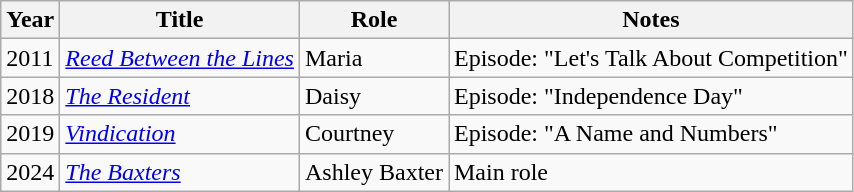<table class="wikitable">
<tr>
<th>Year</th>
<th>Title</th>
<th>Role</th>
<th>Notes</th>
</tr>
<tr>
<td>2011</td>
<td><em><a href='#'>Reed Between the Lines</a></em></td>
<td>Maria</td>
<td>Episode: "Let's Talk About Competition"</td>
</tr>
<tr>
<td>2018</td>
<td><em><a href='#'>The Resident</a></em></td>
<td>Daisy</td>
<td>Episode: "Independence Day"</td>
</tr>
<tr>
<td>2019</td>
<td><em><a href='#'>Vindication</a></em></td>
<td>Courtney</td>
<td>Episode: "A Name and Numbers"</td>
</tr>
<tr>
<td>2024</td>
<td><em><a href='#'>The Baxters</a></em></td>
<td>Ashley Baxter</td>
<td>Main role</td>
</tr>
</table>
